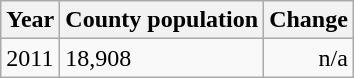<table class="wikitable">
<tr>
<th>Year</th>
<th>County population</th>
<th>Change</th>
</tr>
<tr>
<td>2011</td>
<td>18,908</td>
<td align="right">n/a</td>
</tr>
</table>
